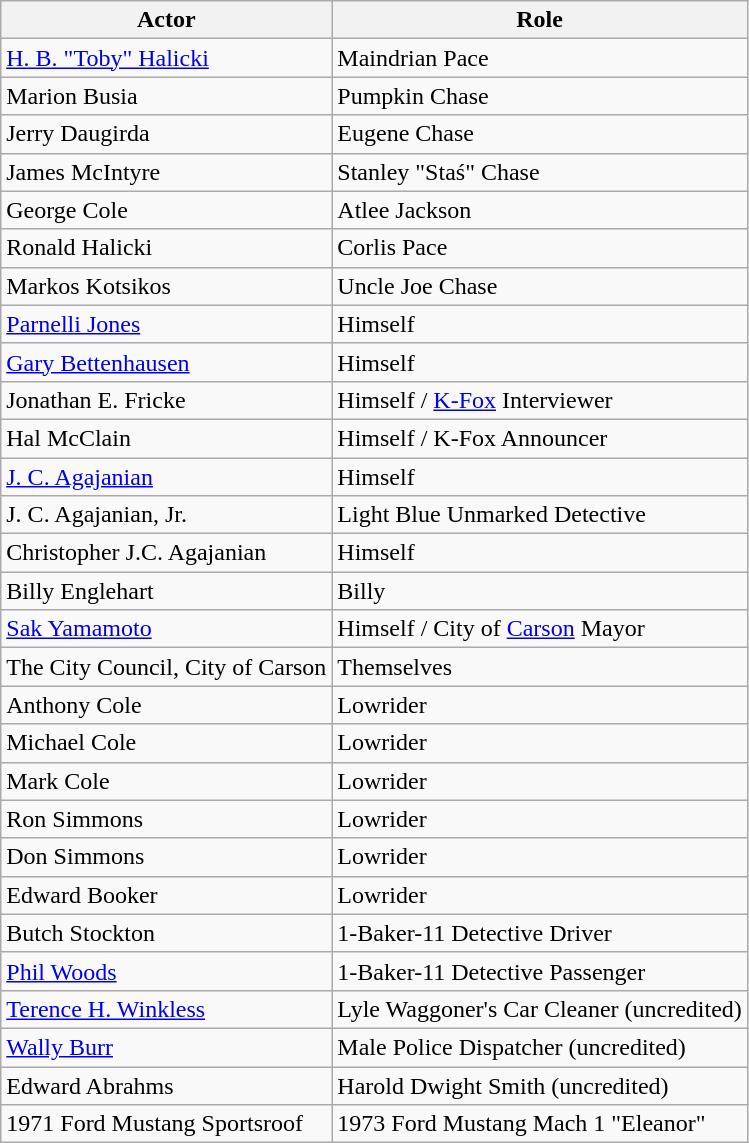<table class="wikitable">
<tr>
<th>Actor</th>
<th>Role</th>
</tr>
<tr>
<td><a href='#'>H. B. "Toby" Halicki</a></td>
<td>Maindrian Pace</td>
</tr>
<tr>
<td>Marion Busia</td>
<td>Pumpkin Chase</td>
</tr>
<tr>
<td>Jerry Daugirda</td>
<td>Eugene Chase</td>
</tr>
<tr>
<td>James McIntyre</td>
<td>Stanley "Staś" Chase</td>
</tr>
<tr>
<td>George Cole</td>
<td>Atlee Jackson</td>
</tr>
<tr>
<td>Ronald Halicki</td>
<td>Corlis Pace</td>
</tr>
<tr>
<td>Markos Kotsikos</td>
<td>Uncle Joe Chase</td>
</tr>
<tr>
<td><a href='#'>Parnelli Jones</a></td>
<td>Himself</td>
</tr>
<tr>
<td><a href='#'>Gary Bettenhausen</a></td>
<td>Himself</td>
</tr>
<tr>
<td>Jonathan E. Fricke</td>
<td>Himself / <a href='#'>K-Fox</a> Interviewer</td>
</tr>
<tr>
<td>Hal McClain</td>
<td>Himself / K-Fox Announcer</td>
</tr>
<tr>
<td><a href='#'>J. C. Agajanian</a></td>
<td>Himself</td>
</tr>
<tr>
<td>J. C. Agajanian, Jr.</td>
<td>Light Blue Unmarked Detective</td>
</tr>
<tr>
<td>Christopher J.C. Agajanian</td>
<td>Himself</td>
</tr>
<tr>
<td>Billy Englehart</td>
<td>Billy</td>
</tr>
<tr>
<td><a href='#'>Sak Yamamoto</a></td>
<td>Himself / City of <a href='#'>Carson</a> Mayor</td>
</tr>
<tr>
<td>The City Council, City of Carson</td>
<td>Themselves</td>
</tr>
<tr>
<td>Anthony Cole</td>
<td>Lowrider</td>
</tr>
<tr>
<td>Michael Cole</td>
<td>Lowrider</td>
</tr>
<tr>
<td>Mark Cole</td>
<td>Lowrider</td>
</tr>
<tr>
<td>Ron Simmons</td>
<td>Lowrider</td>
</tr>
<tr>
<td>Don Simmons</td>
<td>Lowrider</td>
</tr>
<tr>
<td>Edward Booker</td>
<td>Lowrider</td>
</tr>
<tr>
<td>Butch Stockton</td>
<td>1-Baker-11 Detective Driver</td>
</tr>
<tr>
<td><a href='#'>Phil Woods</a></td>
<td>1-Baker-11 Detective Passenger</td>
</tr>
<tr>
<td><a href='#'>Terence H. Winkless</a></td>
<td>Lyle Waggoner's Car Cleaner (uncredited)</td>
</tr>
<tr>
<td><a href='#'>Wally Burr</a></td>
<td>Male Police Dispatcher (uncredited)</td>
</tr>
<tr>
<td>Edward Abrahms</td>
<td>Harold Dwight Smith (uncredited)</td>
</tr>
<tr>
<td>1971 Ford Mustang Sportsroof</td>
<td>1973 Ford Mustang Mach 1 "Eleanor"</td>
</tr>
</table>
